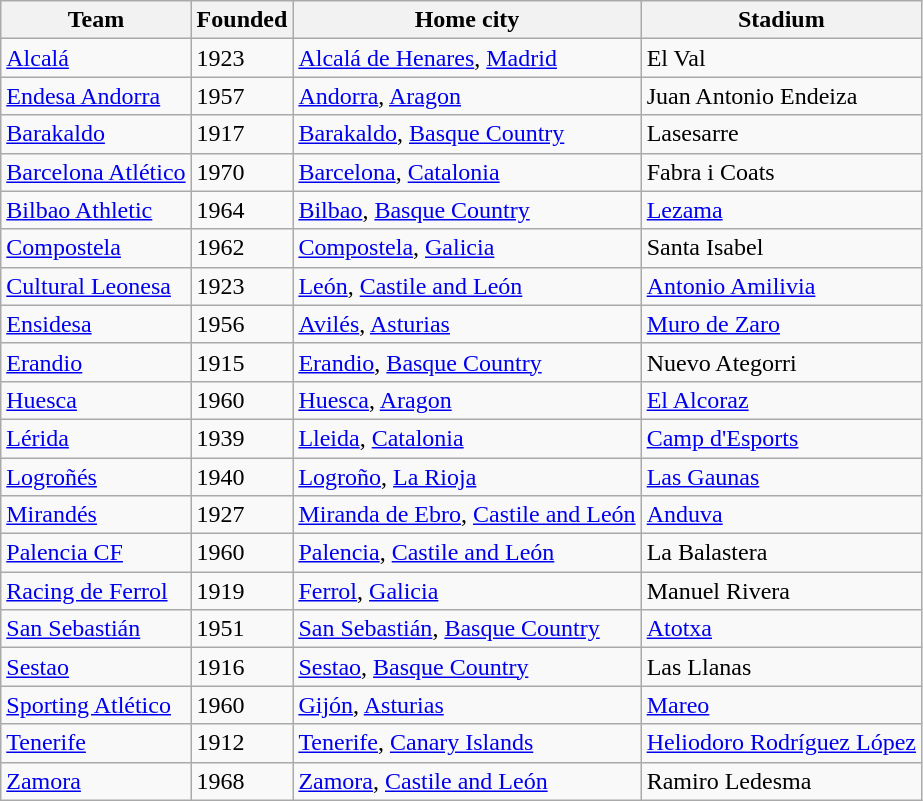<table class="wikitable sortable">
<tr>
<th>Team</th>
<th>Founded</th>
<th>Home city</th>
<th>Stadium</th>
</tr>
<tr>
<td><a href='#'>Alcalá</a></td>
<td>1923</td>
<td><a href='#'>Alcalá de Henares</a>, <a href='#'>Madrid</a></td>
<td>El Val</td>
</tr>
<tr>
<td><a href='#'>Endesa Andorra</a></td>
<td>1957</td>
<td><a href='#'>Andorra</a>, <a href='#'>Aragon</a></td>
<td>Juan Antonio Endeiza</td>
</tr>
<tr>
<td><a href='#'>Barakaldo</a></td>
<td>1917</td>
<td><a href='#'>Barakaldo</a>, <a href='#'>Basque Country</a></td>
<td>Lasesarre</td>
</tr>
<tr>
<td><a href='#'>Barcelona Atlético</a></td>
<td>1970</td>
<td><a href='#'>Barcelona</a>, <a href='#'>Catalonia</a></td>
<td>Fabra i Coats</td>
</tr>
<tr>
<td><a href='#'>Bilbao Athletic</a></td>
<td>1964</td>
<td><a href='#'>Bilbao</a>, <a href='#'>Basque Country</a></td>
<td><a href='#'>Lezama</a></td>
</tr>
<tr>
<td><a href='#'>Compostela</a></td>
<td>1962</td>
<td><a href='#'>Compostela</a>, <a href='#'>Galicia</a></td>
<td>Santa Isabel</td>
</tr>
<tr>
<td><a href='#'>Cultural Leonesa</a></td>
<td>1923</td>
<td><a href='#'>León</a>, <a href='#'>Castile and León</a></td>
<td><a href='#'>Antonio Amilivia</a></td>
</tr>
<tr>
<td><a href='#'>Ensidesa</a></td>
<td>1956</td>
<td><a href='#'>Avilés</a>, <a href='#'>Asturias</a></td>
<td><a href='#'>Muro de Zaro</a></td>
</tr>
<tr>
<td><a href='#'>Erandio</a></td>
<td>1915</td>
<td><a href='#'>Erandio</a>, <a href='#'>Basque Country</a></td>
<td>Nuevo Ategorri</td>
</tr>
<tr>
<td><a href='#'>Huesca</a></td>
<td>1960</td>
<td><a href='#'>Huesca</a>, <a href='#'>Aragon</a></td>
<td><a href='#'>El Alcoraz</a></td>
</tr>
<tr>
<td><a href='#'>Lérida</a></td>
<td>1939</td>
<td><a href='#'>Lleida</a>, <a href='#'>Catalonia</a></td>
<td><a href='#'>Camp d'Esports</a></td>
</tr>
<tr>
<td><a href='#'>Logroñés</a></td>
<td>1940</td>
<td><a href='#'>Logroño</a>, <a href='#'>La Rioja</a></td>
<td><a href='#'>Las Gaunas</a></td>
</tr>
<tr>
<td><a href='#'>Mirandés</a></td>
<td>1927</td>
<td><a href='#'>Miranda de Ebro</a>, <a href='#'>Castile and León</a></td>
<td><a href='#'>Anduva</a></td>
</tr>
<tr>
<td><a href='#'>Palencia CF</a></td>
<td>1960</td>
<td><a href='#'>Palencia</a>, <a href='#'>Castile and León</a></td>
<td>La Balastera</td>
</tr>
<tr>
<td><a href='#'>Racing de Ferrol</a></td>
<td>1919</td>
<td><a href='#'>Ferrol</a>, <a href='#'>Galicia</a></td>
<td>Manuel Rivera</td>
</tr>
<tr>
<td><a href='#'>San Sebastián</a></td>
<td>1951</td>
<td><a href='#'>San Sebastián</a>, <a href='#'>Basque Country</a></td>
<td><a href='#'>Atotxa</a></td>
</tr>
<tr>
<td><a href='#'>Sestao</a></td>
<td>1916</td>
<td><a href='#'>Sestao</a>, <a href='#'>Basque Country</a></td>
<td>Las Llanas</td>
</tr>
<tr>
<td><a href='#'>Sporting Atlético</a></td>
<td>1960</td>
<td><a href='#'>Gijón</a>, <a href='#'>Asturias</a></td>
<td><a href='#'>Mareo</a></td>
</tr>
<tr>
<td><a href='#'>Tenerife</a></td>
<td>1912</td>
<td><a href='#'>Tenerife</a>, <a href='#'>Canary Islands</a></td>
<td><a href='#'>Heliodoro Rodríguez López</a></td>
</tr>
<tr>
<td><a href='#'>Zamora</a></td>
<td>1968</td>
<td><a href='#'>Zamora</a>, <a href='#'>Castile and León</a></td>
<td>Ramiro Ledesma</td>
</tr>
</table>
